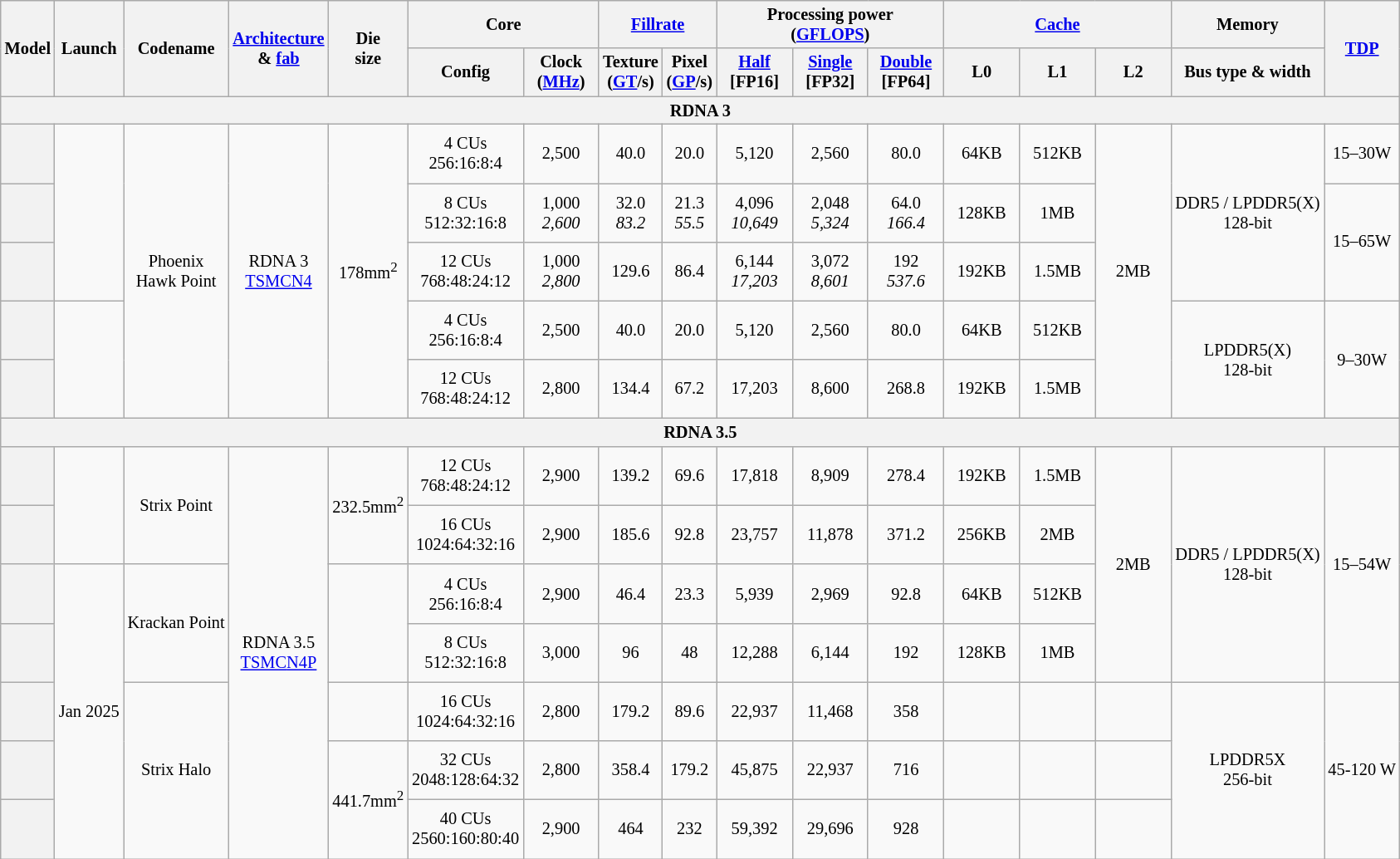<table class="wikitable" style="text-align: center; font-size: 85%; white-space:nowrap;">
<tr>
<th rowspan="2">Model</th>
<th rowspan="2">Launch</th>
<th rowspan="2">Codename</th>
<th rowspan="2"><a href='#'>Architecture</a> <br> & <a href='#'>fab</a></th>
<th rowspan="2">Die <br> size</th>
<th colspan="2">Core</th>
<th colspan="2"><a href='#'>Fillrate</a></th>
<th colspan="3">Processing power<br>(<a href='#'>GFLOPS</a>)</th>
<th colspan="3"><a href='#'>Cache</a></th>
<th>Memory</th>
<th rowspan="2"><a href='#'>TDP</a></th>
</tr>
<tr>
<th>Config</th>
<th style="width:4em;">Clock <br> (<a href='#'>MHz</a>)</th>
<th>Texture <br> (<a href='#'>GT</a>/s)</th>
<th>Pixel <br> (<a href='#'>GP</a>/s)</th>
<th style="width:4em;"><a href='#'>Half</a> <br> [FP16]</th>
<th style="width:4em;"><a href='#'>Single</a> <br> [FP32]</th>
<th style="width:4em;"><a href='#'>Double</a> <br> [FP64]</th>
<th style="width:4em;">L0</th>
<th style="width:4em;">L1</th>
<th style="width:4em;">L2</th>
<th>Bus type & width</th>
</tr>
<tr>
<th colspan="17">RDNA 3</th>
</tr>
<tr>
<th style="text-align:left; height:3em;"></th>
<td rowspan="3"></td>
<td rowspan="5">Phoenix<br>Hawk Point</td>
<td rowspan="5">RDNA 3 <br> <a href='#'>TSMC</a><a href='#'>N4</a></td>
<td rowspan="5">178mm<sup>2</sup></td>
<td>4 CUs <br> 256:16:8:4</td>
<td>2,500</td>
<td>40.0</td>
<td>20.0</td>
<td>5,120</td>
<td>2,560</td>
<td>80.0</td>
<td>64KB</td>
<td>512KB</td>
<td rowspan="5">2MB</td>
<td rowspan="3">DDR5 / LPDDR5(X)<br>128-bit</td>
<td>15–30W</td>
</tr>
<tr>
<th style="text-align:left; height:3em;"></th>
<td>8 CUs <br> 512:32:16:8</td>
<td>1,000 <br> <em>2,600</em></td>
<td>32.0 <br> <em>83.2</em></td>
<td>21.3 <br> <em>55.5</em></td>
<td>4,096 <br> <em>10,649</em></td>
<td>2,048 <br> <em>5,324</em></td>
<td>64.0 <br> <em>166.4</em></td>
<td>128KB</td>
<td>1MB</td>
<td rowspan="2">15–65W</td>
</tr>
<tr>
<th style="text-align:left; height:3em;"></th>
<td>12 CUs <br> 768:48:24:12</td>
<td>1,000 <br> <em>2,800</em></td>
<td>129.6</td>
<td>86.4</td>
<td>6,144 <br> <em>17,203</em></td>
<td>3,072 <br> <em>8,601</em></td>
<td>192  <br> <em>537.6</em></td>
<td>192KB</td>
<td>1.5MB</td>
</tr>
<tr>
<th style="text-align:left; height:3em;"></th>
<td rowspan="2"></td>
<td>4 CUs <br> 256:16:8:4</td>
<td>2,500</td>
<td>40.0</td>
<td>20.0</td>
<td>5,120</td>
<td>2,560</td>
<td>80.0</td>
<td>64KB</td>
<td>512KB</td>
<td rowspan="2">LPDDR5(X)<br>128-bit</td>
<td rowspan="2">9–30W</td>
</tr>
<tr>
<th style="text-align:left; height:3em;"></th>
<td>12 CUs <br> 768:48:24:12</td>
<td>2,800</td>
<td>134.4</td>
<td>67.2</td>
<td>17,203</td>
<td>8,600</td>
<td>268.8</td>
<td>192KB</td>
<td>1.5MB</td>
</tr>
<tr>
<th colspan="17">RDNA 3.5</th>
</tr>
<tr>
<th style="text-align:left; height:3em;"></th>
<td rowspan="2"></td>
<td rowspan="2">Strix Point</td>
<td rowspan="7">RDNA 3.5 <br> <a href='#'>TSMC</a><a href='#'>N4P</a></td>
<td rowspan="2">232.5mm<sup>2</sup></td>
<td>12 CUs <br> 768:48:24:12</td>
<td>2,900</td>
<td>139.2</td>
<td>69.6</td>
<td>17,818</td>
<td>8,909</td>
<td>278.4</td>
<td>192KB</td>
<td>1.5MB</td>
<td rowspan="4">2MB</td>
<td rowspan="4">DDR5 / LPDDR5(X)<br>128-bit</td>
<td rowspan="4">15–54W</td>
</tr>
<tr>
<th style="text-align:left; height:3em;"></th>
<td>16 CUs <br> 1024:64:32:16</td>
<td>2,900</td>
<td>185.6</td>
<td>92.8</td>
<td>23,757</td>
<td>11,878</td>
<td>371.2</td>
<td>256KB</td>
<td>2MB</td>
</tr>
<tr>
<th style="text-align:left; height:3em;"></th>
<td rowspan="5">Jan 2025</td>
<td rowspan="2">Krackan Point</td>
<td rowspan="2"></td>
<td>4 CUs<br>256:16:8:4</td>
<td>2,900</td>
<td>46.4</td>
<td>23.3</td>
<td>5,939</td>
<td>2,969</td>
<td>92.8</td>
<td>64KB</td>
<td>512KB</td>
</tr>
<tr>
<th style="text-align:left; height:3em;"></th>
<td>8 CUs<br>512:32:16:8</td>
<td>3,000</td>
<td>96</td>
<td>48</td>
<td>12,288</td>
<td>6,144</td>
<td>192</td>
<td>128KB</td>
<td>1MB</td>
</tr>
<tr>
<th style="text-align:left; height:3em;"></th>
<td rowspan="3">Strix Halo</td>
<td></td>
<td>16 CUs<br>1024:64:32:16</td>
<td>2,800</td>
<td>179.2</td>
<td>89.6</td>
<td>22,937</td>
<td>11,468</td>
<td>358</td>
<td></td>
<td></td>
<td></td>
<td rowspan="3">LPDDR5X<br>256-bit</td>
<td rowspan="3">45-120 W</td>
</tr>
<tr>
<th style="text-align:left; height:3em;"></th>
<td rowspan="2">441.7mm<sup>2</sup></td>
<td>32 CUs<br>2048:128:64:32</td>
<td>2,800</td>
<td>358.4</td>
<td>179.2</td>
<td>45,875</td>
<td>22,937</td>
<td>716</td>
<td></td>
<td></td>
<td></td>
</tr>
<tr>
<th style="text-align:left; height:3em;"></th>
<td>40 CUs<br>2560:160:80:40</td>
<td>2,900</td>
<td>464</td>
<td>232</td>
<td>59,392</td>
<td>29,696</td>
<td>928</td>
<td></td>
<td></td>
<td></td>
</tr>
</table>
